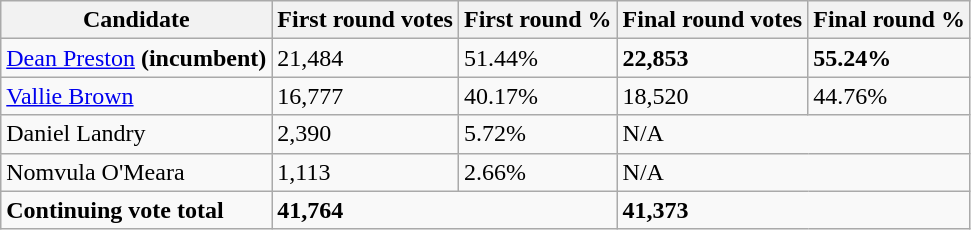<table class="wikitable">
<tr>
<th>Candidate</th>
<th>First round votes</th>
<th>First round %</th>
<th>Final round votes</th>
<th>Final round %</th>
</tr>
<tr>
<td><a href='#'>Dean Preston</a> <strong>(incumbent)</strong></td>
<td>21,484</td>
<td>51.44%</td>
<td><strong>22,853</strong></td>
<td><strong>55.24%</strong></td>
</tr>
<tr>
<td><a href='#'>Vallie Brown</a></td>
<td>16,777</td>
<td>40.17%</td>
<td>18,520</td>
<td>44.76%</td>
</tr>
<tr>
<td>Daniel Landry</td>
<td>2,390</td>
<td>5.72%</td>
<td colspan="2">N/A</td>
</tr>
<tr>
<td>Nomvula O'Meara</td>
<td>1,113</td>
<td>2.66%</td>
<td colspan="2">N/A</td>
</tr>
<tr>
<td><strong>Continuing vote total</strong></td>
<td colspan="2"><strong>41,764</strong></td>
<td colspan="2"><strong>41,373</strong></td>
</tr>
</table>
